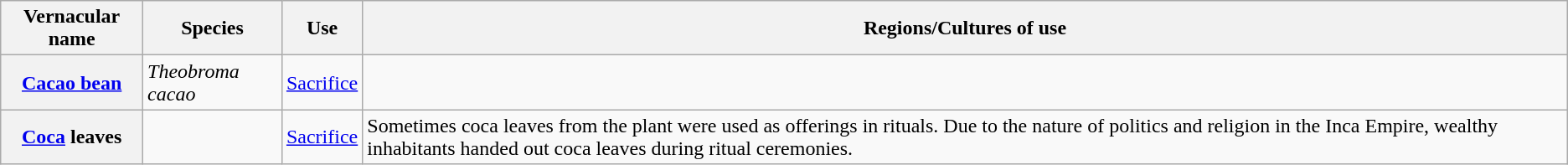<table class="wikitable sortable">
<tr>
<th>Vernacular name</th>
<th>Species</th>
<th>Use</th>
<th>Regions/Cultures of use</th>
</tr>
<tr>
<th><a href='#'>Cacao bean</a></th>
<td><em>Theobroma cacao</em></td>
<td><a href='#'>Sacrifice</a></td>
<td></td>
</tr>
<tr>
<th><a href='#'>Coca</a> leaves</th>
<td></td>
<td><a href='#'>Sacrifice</a></td>
<td>Sometimes coca leaves from the plant were used as offerings in rituals. Due to the nature of politics and religion in the Inca Empire, wealthy inhabitants handed out coca leaves during ritual ceremonies.</td>
</tr>
</table>
